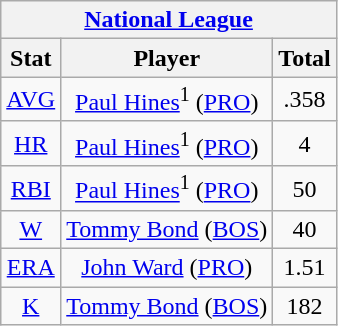<table class="wikitable" style="text-align:center;">
<tr>
<th colspan="3"><a href='#'>National League</a></th>
</tr>
<tr>
<th>Stat</th>
<th>Player</th>
<th>Total</th>
</tr>
<tr>
<td><a href='#'>AVG</a></td>
<td><a href='#'>Paul Hines</a><sup>1</sup> (<a href='#'>PRO</a>)</td>
<td>.358</td>
</tr>
<tr>
<td><a href='#'>HR</a></td>
<td><a href='#'>Paul Hines</a><sup>1</sup> (<a href='#'>PRO</a>)</td>
<td>4</td>
</tr>
<tr>
<td><a href='#'>RBI</a></td>
<td><a href='#'>Paul Hines</a><sup>1</sup> (<a href='#'>PRO</a>)</td>
<td>50</td>
</tr>
<tr>
<td><a href='#'>W</a></td>
<td><a href='#'>Tommy Bond</a> (<a href='#'>BOS</a>)</td>
<td>40</td>
</tr>
<tr>
<td><a href='#'>ERA</a></td>
<td><a href='#'>John Ward</a> (<a href='#'>PRO</a>)</td>
<td>1.51</td>
</tr>
<tr>
<td><a href='#'>K</a></td>
<td><a href='#'>Tommy Bond</a> (<a href='#'>BOS</a>)</td>
<td>182</td>
</tr>
</table>
